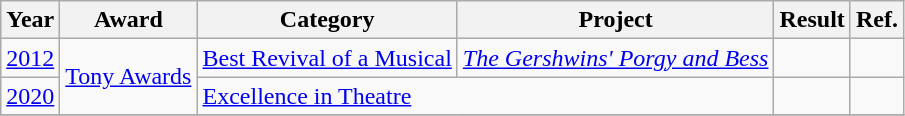<table class="wikitable unsortable">
<tr>
<th>Year</th>
<th>Award</th>
<th>Category</th>
<th>Project</th>
<th>Result</th>
<th class=unsortable>Ref.</th>
</tr>
<tr>
<td><a href='#'>2012</a></td>
<td rowspan=2><a href='#'>Tony Awards</a></td>
<td><a href='#'>Best Revival of a Musical</a></td>
<td><em><a href='#'>The Gershwins' Porgy and Bess</a></em></td>
<td></td>
<td></td>
</tr>
<tr>
<td><a href='#'>2020</a></td>
<td colspan=2><a href='#'>Excellence in Theatre</a></td>
<td></td>
<td></td>
</tr>
<tr>
</tr>
</table>
